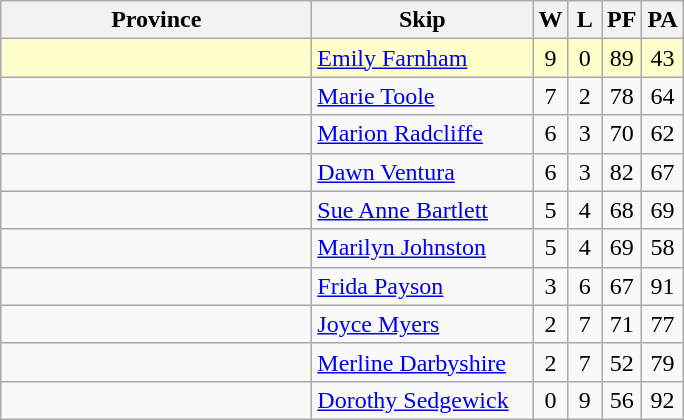<table class="wikitable" style="text-align: center;">
<tr>
<th bgcolor="#efefef" width="200">Province</th>
<th bgcolor="#efefef" width="140">Skip</th>
<th bgcolor="#efefef" width="15">W</th>
<th bgcolor="#efefef" width="15">L</th>
<th bgcolor="#efefef" width="15">PF</th>
<th bgcolor="#efefef" width="15">PA</th>
</tr>
<tr bgcolor="#ffffcc">
<td style="text-align: left;"></td>
<td style="text-align: left;"><a href='#'>Emily Farnham</a></td>
<td>9</td>
<td>0</td>
<td>89</td>
<td>43</td>
</tr>
<tr>
<td style="text-align: left;"></td>
<td style="text-align: left;"><a href='#'>Marie Toole</a></td>
<td>7</td>
<td>2</td>
<td>78</td>
<td>64</td>
</tr>
<tr>
<td style="text-align: left;"></td>
<td style="text-align: left;"><a href='#'>Marion Radcliffe</a></td>
<td>6</td>
<td>3</td>
<td>70</td>
<td>62</td>
</tr>
<tr>
<td style="text-align: left;"></td>
<td style="text-align: left;"><a href='#'>Dawn Ventura</a></td>
<td>6</td>
<td>3</td>
<td>82</td>
<td>67</td>
</tr>
<tr>
<td style="text-align: left;"></td>
<td style="text-align: left;"><a href='#'>Sue Anne Bartlett</a></td>
<td>5</td>
<td>4</td>
<td>68</td>
<td>69</td>
</tr>
<tr>
<td style="text-align: left;"></td>
<td style="text-align: left;"><a href='#'>Marilyn Johnston</a></td>
<td>5</td>
<td>4</td>
<td>69</td>
<td>58</td>
</tr>
<tr>
<td style="text-align: left;"></td>
<td style="text-align: left;"><a href='#'>Frida Payson</a></td>
<td>3</td>
<td>6</td>
<td>67</td>
<td>91</td>
</tr>
<tr>
<td style="text-align: left;"></td>
<td style="text-align: left;"><a href='#'>Joyce Myers</a></td>
<td>2</td>
<td>7</td>
<td>71</td>
<td>77</td>
</tr>
<tr>
<td style="text-align: left;"></td>
<td style="text-align: left;"><a href='#'>Merline Darbyshire</a></td>
<td>2</td>
<td>7</td>
<td>52</td>
<td>79</td>
</tr>
<tr>
<td style="text-align: left;"></td>
<td style="text-align: left;"><a href='#'>Dorothy Sedgewick</a></td>
<td>0</td>
<td>9</td>
<td>56</td>
<td>92</td>
</tr>
</table>
